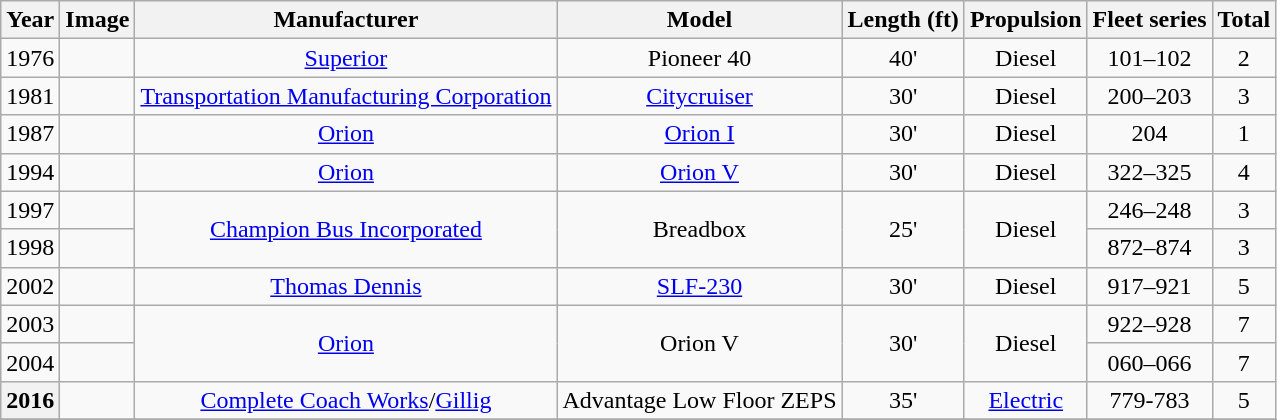<table class="wikitable" style="text-align:center;">
<tr>
<th>Year</th>
<th>Image</th>
<th>Manufacturer</th>
<th>Model</th>
<th>Length (ft)</th>
<th>Propulsion</th>
<th>Fleet series</th>
<th>Total</th>
</tr>
<tr>
<td>1976</td>
<td></td>
<td><a href='#'>Superior</a></td>
<td>Pioneer 40</td>
<td>40'</td>
<td>Diesel</td>
<td>101–102</td>
<td>2</td>
</tr>
<tr>
<td>1981</td>
<td></td>
<td><a href='#'>Transportation Manufacturing Corporation</a></td>
<td><a href='#'>Citycruiser</a></td>
<td>30'</td>
<td>Diesel</td>
<td>200–203</td>
<td>3</td>
</tr>
<tr>
<td>1987</td>
<td></td>
<td><a href='#'>Orion</a></td>
<td><a href='#'>Orion I</a></td>
<td>30'</td>
<td>Diesel</td>
<td>204</td>
<td>1</td>
</tr>
<tr>
<td>1994</td>
<td></td>
<td><a href='#'>Orion</a></td>
<td><a href='#'>Orion V</a></td>
<td>30'</td>
<td>Diesel</td>
<td>322–325</td>
<td>4</td>
</tr>
<tr>
<td>1997</td>
<td></td>
<td rowspan=2><a href='#'>Champion Bus Incorporated</a></td>
<td rowspan=2>Breadbox</td>
<td rowspan=2>25'</td>
<td rowspan=2>Diesel</td>
<td>246–248</td>
<td>3</td>
</tr>
<tr>
<td>1998</td>
<td></td>
<td>872–874</td>
<td>3</td>
</tr>
<tr>
<td>2002</td>
<td></td>
<td><a href='#'>Thomas Dennis</a></td>
<td><a href='#'>SLF-230</a></td>
<td>30'</td>
<td>Diesel</td>
<td>917–921</td>
<td>5</td>
</tr>
<tr>
<td>2003</td>
<td></td>
<td rowspan=2><a href='#'>Orion</a></td>
<td rowspan=2>Orion V</td>
<td rowspan=2>30'</td>
<td rowspan=2>Diesel</td>
<td>922–928</td>
<td>7</td>
</tr>
<tr>
<td rowspan=1>2004</td>
<td></td>
<td>060–066</td>
<td>7</td>
</tr>
<tr>
<th>2016</th>
<td></td>
<td><a href='#'>Complete Coach Works</a>/<a href='#'>Gillig</a></td>
<td>Advantage Low Floor ZEPS</td>
<td>35'</td>
<td><a href='#'>Electric</a></td>
<td>779-783</td>
<td>5</td>
</tr>
<tr>
</tr>
</table>
